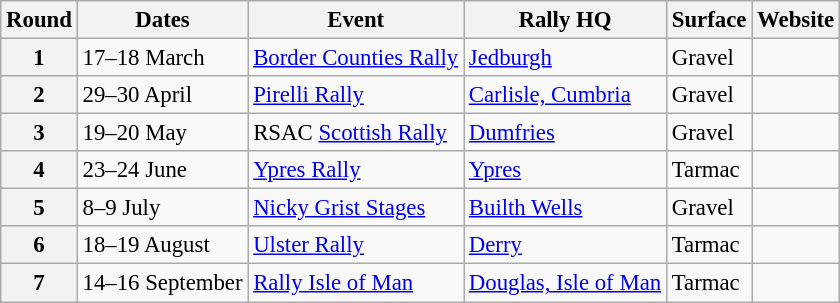<table class="wikitable" style="font-size: 95%;">
<tr>
<th>Round</th>
<th>Dates</th>
<th>Event</th>
<th>Rally HQ</th>
<th>Surface</th>
<th>Website</th>
</tr>
<tr>
<th>1</th>
<td>17–18 March</td>
<td> <a href='#'>Border Counties Rally</a></td>
<td><a href='#'>Jedburgh</a></td>
<td>Gravel</td>
<td></td>
</tr>
<tr>
<th>2</th>
<td>29–30 April</td>
<td> <a href='#'>Pirelli Rally</a></td>
<td><a href='#'>Carlisle, Cumbria</a></td>
<td>Gravel</td>
<td></td>
</tr>
<tr>
<th>3</th>
<td>19–20 May</td>
<td> RSAC <a href='#'>Scottish Rally</a></td>
<td><a href='#'>Dumfries</a></td>
<td>Gravel</td>
<td></td>
</tr>
<tr>
<th>4</th>
<td>23–24 June</td>
<td> <a href='#'>Ypres Rally</a></td>
<td><a href='#'>Ypres</a></td>
<td>Tarmac</td>
<td></td>
</tr>
<tr>
<th>5</th>
<td>8–9 July</td>
<td> <a href='#'>Nicky Grist Stages</a></td>
<td><a href='#'>Builth Wells</a></td>
<td>Gravel</td>
<td></td>
</tr>
<tr>
<th>6</th>
<td>18–19 August</td>
<td> <a href='#'>Ulster Rally</a></td>
<td><a href='#'>Derry</a></td>
<td>Tarmac</td>
<td></td>
</tr>
<tr>
<th>7</th>
<td>14–16 September</td>
<td> <a href='#'>Rally Isle of Man</a></td>
<td><a href='#'>Douglas, Isle of Man</a></td>
<td>Tarmac</td>
<td></td>
</tr>
</table>
